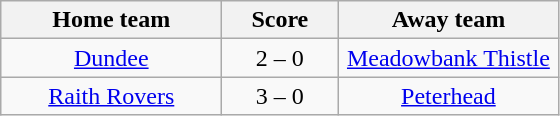<table class="wikitable" style="text-align: center">
<tr>
<th width=140>Home team</th>
<th width=70>Score</th>
<th width=140>Away team</th>
</tr>
<tr>
<td><a href='#'>Dundee</a></td>
<td>2 – 0</td>
<td><a href='#'>Meadowbank Thistle</a></td>
</tr>
<tr>
<td><a href='#'>Raith Rovers</a></td>
<td>3 – 0</td>
<td><a href='#'>Peterhead</a></td>
</tr>
</table>
